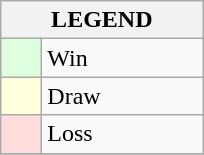<table class="wikitable" border="1">
<tr>
<th colspan="2">LEGEND</th>
</tr>
<tr>
<td style="background:#ddffdd;" width=20> </td>
<td width=100>Win</td>
</tr>
<tr>
<td style="background:#ffffdd"  width=20> </td>
<td width=100>Draw</td>
</tr>
<tr>
<td style="background:#ffdddd;" width=20> </td>
<td width=100>Loss</td>
</tr>
<tr>
</tr>
</table>
